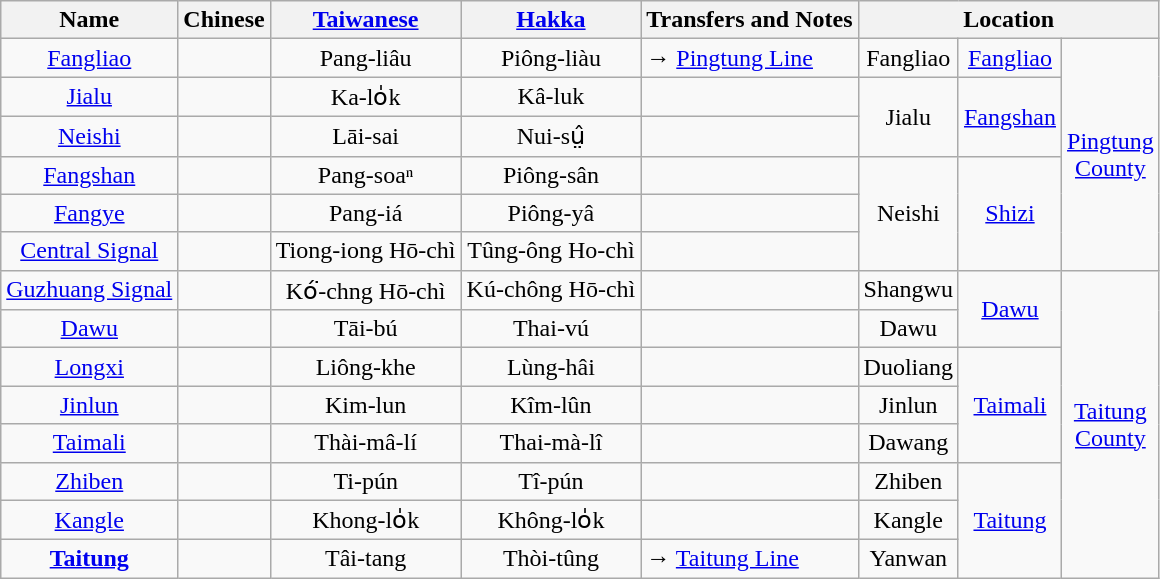<table class=wikitable style="text-align:center">
<tr>
<th>Name</th>
<th>Chinese</th>
<th><a href='#'>Taiwanese</a></th>
<th><a href='#'>Hakka</a></th>
<th>Transfers and Notes</th>
<th colspan=3>Location</th>
</tr>
<tr>
<td><a href='#'>Fangliao</a></td>
<td></td>
<td>Pang-liâu</td>
<td>Piông-liàu</td>
<td align=left>→  <a href='#'>Pingtung Line</a></td>
<td>Fangliao</td>
<td><a href='#'>Fangliao</a></td>
<td rowspan=6><a href='#'>Pingtung<br>County</a></td>
</tr>
<tr>
<td><a href='#'>Jialu</a></td>
<td></td>
<td>Ka-lo̍k</td>
<td>Kâ-luk</td>
<td align=left></td>
<td rowspan=2>Jialu</td>
<td rowspan=2><a href='#'>Fangshan</a></td>
</tr>
<tr>
<td><a href='#'>Neishi</a></td>
<td></td>
<td>Lāi-sai</td>
<td>Nui-sṳ̂</td>
<td align=left></td>
</tr>
<tr>
<td><a href='#'>Fangshan</a></td>
<td></td>
<td>Pang-soaⁿ</td>
<td>Piông-sân</td>
<td align=left></td>
<td rowspan=3>Neishi</td>
<td rowspan=3><a href='#'>Shizi</a></td>
</tr>
<tr>
<td><a href='#'>Fangye</a></td>
<td></td>
<td>Pang-iá</td>
<td>Piông-yâ</td>
<td align=left></td>
</tr>
<tr>
<td><a href='#'>Central Signal</a></td>
<td></td>
<td>Tiong-iong Hō-chì</td>
<td>Tûng-ông Ho-chì</td>
<td align=left></td>
</tr>
<tr>
<td><a href='#'>Guzhuang Signal</a></td>
<td></td>
<td>Kó͘-chng Hō-chì</td>
<td>Kú-chông Hō-chì</td>
<td align=left></td>
<td>Shangwu</td>
<td rowspan=2><a href='#'>Dawu</a></td>
<td rowspan=8><a href='#'>Taitung<br>County</a></td>
</tr>
<tr>
<td><a href='#'>Dawu</a></td>
<td></td>
<td>Tāi-bú</td>
<td>Thai-vú</td>
<td align=left></td>
<td>Dawu</td>
</tr>
<tr>
<td><a href='#'>Longxi</a></td>
<td></td>
<td>Liông-khe</td>
<td>Lùng-hâi</td>
<td align=left></td>
<td>Duoliang</td>
<td rowspan=3><a href='#'>Taimali</a></td>
</tr>
<tr>
<td><a href='#'>Jinlun</a></td>
<td></td>
<td>Kim-lun</td>
<td>Kîm-lûn</td>
<td align=left></td>
<td>Jinlun</td>
</tr>
<tr>
<td><a href='#'>Taimali</a></td>
<td></td>
<td>Thài-mâ-lí</td>
<td>Thai-mà-lî</td>
<td align=left></td>
<td>Dawang</td>
</tr>
<tr>
<td><a href='#'>Zhiben</a></td>
<td></td>
<td>Ti-pún</td>
<td>Tî-pún</td>
<td align=left></td>
<td>Zhiben</td>
<td rowspan=3><a href='#'>Taitung</a></td>
</tr>
<tr>
<td><a href='#'>Kangle</a></td>
<td></td>
<td>Khong-lo̍k</td>
<td>Không-lo̍k</td>
<td align=left></td>
<td>Kangle</td>
</tr>
<tr>
<td><strong><a href='#'>Taitung</a></strong></td>
<td></td>
<td>Tâi-tang</td>
<td>Thòi-tûng</td>
<td align=left>→  <a href='#'>Taitung Line</a></td>
<td>Yanwan</td>
</tr>
</table>
